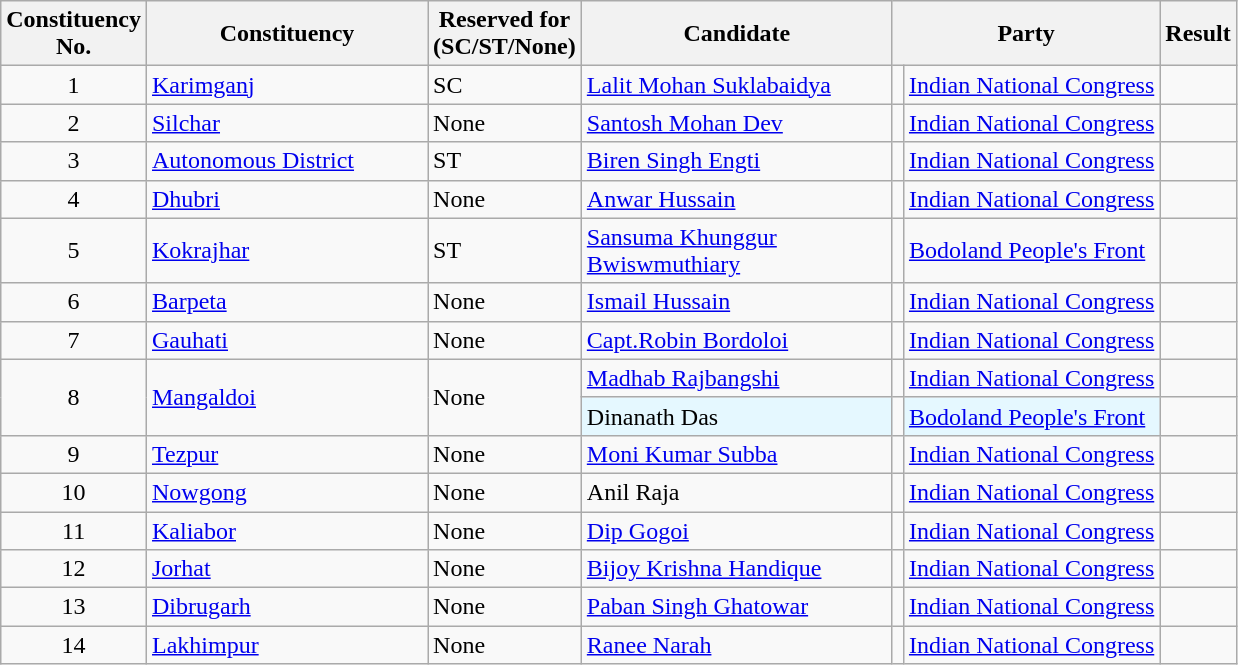<table class= "wikitable sortable">
<tr>
<th>Constituency <br> No.</th>
<th style="width:180px;">Constituency</th>
<th>Reserved for<br>(SC/ST/None)</th>
<th style="width:200px;">Candidate</th>
<th colspan="2">Party</th>
<th>Result</th>
</tr>
<tr>
<td align="center">1</td>
<td><a href='#'>Karimganj</a></td>
<td>SC</td>
<td><a href='#'>Lalit Mohan Suklabaidya</a></td>
<td bgcolor=></td>
<td><a href='#'>Indian National Congress</a></td>
<td></td>
</tr>
<tr>
<td align="center">2</td>
<td><a href='#'>Silchar</a></td>
<td>None</td>
<td><a href='#'>Santosh Mohan Dev</a></td>
<td bgcolor=></td>
<td><a href='#'>Indian National Congress</a></td>
<td></td>
</tr>
<tr>
<td align="center">3</td>
<td><a href='#'>Autonomous District</a></td>
<td>ST</td>
<td><a href='#'>Biren Singh Engti</a></td>
<td bgcolor=></td>
<td><a href='#'>Indian National Congress</a></td>
<td></td>
</tr>
<tr>
<td align="center">4</td>
<td><a href='#'>Dhubri</a></td>
<td>None</td>
<td><a href='#'>Anwar Hussain</a></td>
<td bgcolor=></td>
<td><a href='#'>Indian National Congress</a></td>
<td></td>
</tr>
<tr>
<td align="center">5</td>
<td><a href='#'>Kokrajhar</a></td>
<td>ST</td>
<td><a href='#'>Sansuma Khunggur Bwiswmuthiary</a></td>
<td bgcolor=></td>
<td><a href='#'>Bodoland People's Front</a></td>
<td></td>
</tr>
<tr>
<td align="center">6</td>
<td><a href='#'>Barpeta</a></td>
<td>None</td>
<td><a href='#'>Ismail Hussain</a></td>
<td bgcolor=></td>
<td><a href='#'>Indian National Congress</a></td>
<td></td>
</tr>
<tr>
<td align="center">7</td>
<td><a href='#'>Gauhati</a></td>
<td>None</td>
<td><a href='#'>Capt.Robin Bordoloi</a></td>
<td bgcolor=></td>
<td><a href='#'>Indian National Congress</a></td>
<td></td>
</tr>
<tr>
<td rowspan ="2" align="center">8</td>
<td rowspan="2"><a href='#'>Mangaldoi</a></td>
<td rowspan="2">None</td>
<td><a href='#'>Madhab Rajbangshi</a></td>
<td bgcolor=></td>
<td><a href='#'>Indian National Congress</a></td>
<td></td>
</tr>
<tr>
<td style="background:#E5F8FF">Dinanath Das</td>
<td bgcolor=></td>
<td style="background:#E5F8FF"><a href='#'>Bodoland People's Front</a></td>
<td></td>
</tr>
<tr>
<td align="center">9</td>
<td><a href='#'>Tezpur</a></td>
<td>None</td>
<td><a href='#'>Moni Kumar Subba</a></td>
<td bgcolor=></td>
<td><a href='#'>Indian National Congress</a></td>
<td></td>
</tr>
<tr>
<td align="center">10</td>
<td><a href='#'>Nowgong</a></td>
<td>None</td>
<td>Anil Raja</td>
<td bgcolor=></td>
<td><a href='#'>Indian National Congress</a></td>
<td></td>
</tr>
<tr>
<td align="center">11</td>
<td><a href='#'>Kaliabor</a></td>
<td>None</td>
<td><a href='#'>Dip Gogoi</a></td>
<td bgcolor=></td>
<td><a href='#'>Indian National Congress</a></td>
<td></td>
</tr>
<tr>
<td align="center">12</td>
<td><a href='#'>Jorhat</a></td>
<td>None</td>
<td><a href='#'>Bijoy Krishna Handique</a></td>
<td bgcolor=></td>
<td><a href='#'>Indian National Congress</a></td>
<td></td>
</tr>
<tr>
<td align="center">13</td>
<td><a href='#'>Dibrugarh</a></td>
<td>None</td>
<td><a href='#'>Paban Singh Ghatowar</a></td>
<td bgcolor=></td>
<td><a href='#'>Indian National Congress</a></td>
<td></td>
</tr>
<tr>
<td align="center">14</td>
<td><a href='#'>Lakhimpur</a></td>
<td>None</td>
<td><a href='#'>Ranee Narah</a></td>
<td bgcolor=></td>
<td><a href='#'>Indian National Congress</a></td>
<td></td>
</tr>
</table>
